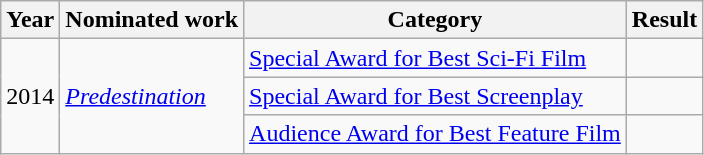<table class="wikitable">
<tr>
<th>Year</th>
<th>Nominated work</th>
<th>Category</th>
<th>Result</th>
</tr>
<tr>
<td rowspan="3">2014</td>
<td rowspan="3"><em><a href='#'>Predestination</a></em></td>
<td><a href='#'>Special Award for Best Sci-Fi Film</a></td>
<td></td>
</tr>
<tr>
<td><a href='#'>Special Award for Best Screenplay</a></td>
<td></td>
</tr>
<tr>
<td><a href='#'>Audience Award for Best Feature Film</a></td>
<td></td>
</tr>
</table>
